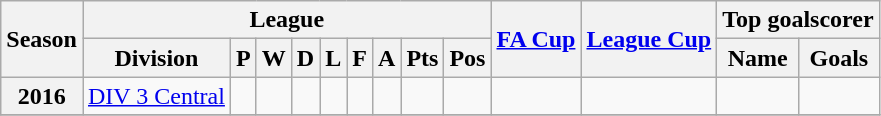<table class="wikitable" style="text-align: center">
<tr>
<th rowspan=2>Season</th>
<th colspan=9>League</th>
<th rowspan=2><a href='#'>FA Cup</a></th>
<th rowspan=2><a href='#'>League Cup</a></th>
<th colspan=2>Top goalscorer</th>
</tr>
<tr>
<th>Division</th>
<th>P</th>
<th>W</th>
<th>D</th>
<th>L</th>
<th>F</th>
<th>A</th>
<th>Pts</th>
<th>Pos</th>
<th>Name</th>
<th>Goals</th>
</tr>
<tr>
<th>2016</th>
<td><a href='#'>DIV 3 Central</a></td>
<td></td>
<td></td>
<td></td>
<td></td>
<td></td>
<td></td>
<td></td>
<td></td>
<td></td>
<td></td>
<td></td>
<td></td>
</tr>
<tr>
</tr>
</table>
